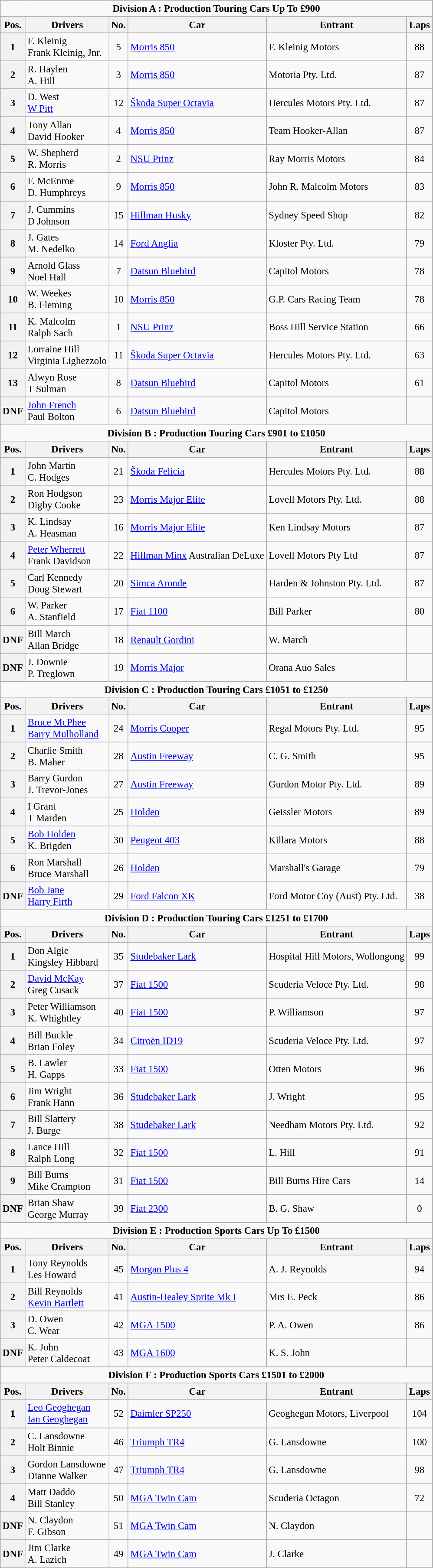<table class="wikitable" style="font-size: 95%;">
<tr style="font-weight:bold; text-align: center;">
<td colspan="6">Division A : Production Touring Cars Up To £900</td>
</tr>
<tr>
<th>Pos.</th>
<th>Drivers</th>
<th>No.</th>
<th>Car</th>
<th>Entrant</th>
<th>Laps</th>
</tr>
<tr>
<th>1</th>
<td>F. Kleinig <br> Frank Kleinig, Jnr.</td>
<td align="center">5</td>
<td><a href='#'>Morris 850</a></td>
<td>F. Kleinig Motors</td>
<td align="center">88</td>
</tr>
<tr>
<th>2</th>
<td>R. Haylen <br> A. Hill</td>
<td align="center">3</td>
<td><a href='#'>Morris 850</a></td>
<td>Motoria Pty. Ltd.</td>
<td align="center">87</td>
</tr>
<tr>
<th>3</th>
<td>D. West <br> <a href='#'>W Pitt</a></td>
<td align="center">12</td>
<td><a href='#'>Škoda Super Octavia</a></td>
<td>Hercules Motors Pty. Ltd.</td>
<td align="center">87</td>
</tr>
<tr>
<th>4</th>
<td>Tony Allan <br> David Hooker</td>
<td align="center">4</td>
<td><a href='#'>Morris 850</a></td>
<td>Team Hooker-Allan</td>
<td align="center">87</td>
</tr>
<tr>
<th>5</th>
<td>W. Shepherd <br> R. Morris</td>
<td align="center">2</td>
<td><a href='#'>NSU Prinz</a></td>
<td>Ray Morris Motors</td>
<td align="center">84</td>
</tr>
<tr>
<th>6</th>
<td>F. McEnroe <br> D. Humphreys</td>
<td align="center">9</td>
<td><a href='#'>Morris 850</a></td>
<td>John R. Malcolm Motors</td>
<td align="center">83</td>
</tr>
<tr>
<th>7</th>
<td>J. Cummins <br> D Johnson</td>
<td align="center">15</td>
<td><a href='#'>Hillman Husky</a></td>
<td>Sydney Speed Shop</td>
<td align="center">82</td>
</tr>
<tr>
<th>8</th>
<td>J. Gates <br> M. Nedelko</td>
<td align="center">14</td>
<td><a href='#'>Ford Anglia</a></td>
<td>Kloster Pty. Ltd.</td>
<td align="center">79</td>
</tr>
<tr>
<th>9</th>
<td>Arnold Glass <br> Noel Hall</td>
<td align="center">7</td>
<td><a href='#'>Datsun Bluebird</a></td>
<td>Capitol Motors</td>
<td align="center">78</td>
</tr>
<tr>
<th>10</th>
<td>W. Weekes <br> B. Fleming</td>
<td align="center">10</td>
<td><a href='#'>Morris 850</a></td>
<td>G.P. Cars Racing Team</td>
<td align="center">78</td>
</tr>
<tr>
<th>11</th>
<td>K. Malcolm <br> Ralph Sach</td>
<td align="center">1</td>
<td><a href='#'>NSU Prinz</a></td>
<td>Boss Hill Service Station</td>
<td align="center">66</td>
</tr>
<tr>
<th>12</th>
<td>Lorraine Hill <br> Virginia Lighezzolo</td>
<td align="center">11</td>
<td><a href='#'>Škoda Super Octavia</a></td>
<td>Hercules Motors Pty. Ltd.</td>
<td align="center">63</td>
</tr>
<tr>
<th>13</th>
<td>Alwyn Rose <br> T Sulman</td>
<td align="center">8</td>
<td><a href='#'>Datsun Bluebird</a></td>
<td>Capitol Motors</td>
<td align="center">61</td>
</tr>
<tr>
<th>DNF</th>
<td><a href='#'>John French</a> <br> Paul Bolton</td>
<td align="center">6</td>
<td><a href='#'>Datsun Bluebird</a></td>
<td>Capitol Motors</td>
<td></td>
</tr>
<tr style="font-weight:bold; text-align: center;">
<td colspan="6">Division B : Production Touring Cars £901 to £1050</td>
</tr>
<tr>
<th>Pos.</th>
<th>Drivers</th>
<th>No.</th>
<th>Car</th>
<th>Entrant</th>
<th>Laps</th>
</tr>
<tr>
<th>1</th>
<td>John Martin <br> C. Hodges</td>
<td align="center">21</td>
<td><a href='#'>Škoda Felicia</a></td>
<td>Hercules Motors Pty. Ltd.</td>
<td align="center">88</td>
</tr>
<tr>
<th>2</th>
<td>Ron Hodgson <br> Digby Cooke</td>
<td align="center">23</td>
<td><a href='#'>Morris Major Elite</a>  </td>
<td>Lovell Motors Pty. Ltd.</td>
<td align="center">88</td>
</tr>
<tr>
<th>3</th>
<td>K. Lindsay <br> A. Heasman</td>
<td align="center">16</td>
<td><a href='#'>Morris Major Elite</a></td>
<td>Ken Lindsay Motors</td>
<td align="center">87</td>
</tr>
<tr>
<th>4</th>
<td><a href='#'>Peter Wherrett</a> <br> Frank Davidson</td>
<td align="center">22</td>
<td><a href='#'>Hillman Minx</a> Australian DeLuxe</td>
<td>Lovell Motors Pty Ltd</td>
<td align="center">87</td>
</tr>
<tr>
<th>5</th>
<td>Carl Kennedy <br> Doug Stewart</td>
<td align="center">20</td>
<td><a href='#'>Simca Aronde</a></td>
<td>Harden & Johnston Pty. Ltd.</td>
<td align="center">87</td>
</tr>
<tr>
<th>6</th>
<td>W. Parker <br> A. Stanfield</td>
<td align="center">17</td>
<td><a href='#'>Fiat 1100</a></td>
<td>Bill Parker</td>
<td align="center">80</td>
</tr>
<tr>
<th>DNF</th>
<td>Bill March <br> Allan Bridge</td>
<td align="center">18</td>
<td><a href='#'>Renault Gordini</a></td>
<td>W. March</td>
<td align="center"></td>
</tr>
<tr>
<th>DNF</th>
<td>J. Downie <br> P. Treglown</td>
<td align="center">19</td>
<td><a href='#'>Morris Major</a></td>
<td>Orana Auo Sales</td>
<td></td>
</tr>
<tr style="font-weight:bold; text-align: center;">
<td colspan="6">Division C : Production Touring Cars £1051 to £1250</td>
</tr>
<tr>
<th>Pos.</th>
<th>Drivers</th>
<th>No.</th>
<th>Car</th>
<th>Entrant</th>
<th>Laps</th>
</tr>
<tr>
<th>1</th>
<td><a href='#'>Bruce McPhee</a> <br><a href='#'>Barry Mulholland</a></td>
<td align="center">24</td>
<td><a href='#'>Morris Cooper</a></td>
<td>Regal Motors Pty. Ltd.</td>
<td align="center">95</td>
</tr>
<tr>
<th>2</th>
<td>Charlie Smith <br> B. Maher</td>
<td align="center">28</td>
<td><a href='#'>Austin Freeway</a></td>
<td>C. G. Smith</td>
<td align="center">95</td>
</tr>
<tr>
<th>3</th>
<td>Barry Gurdon <br> J. Trevor-Jones</td>
<td align="center">27</td>
<td><a href='#'>Austin Freeway</a></td>
<td>Gurdon Motor Pty. Ltd.</td>
<td align="center">89</td>
</tr>
<tr>
<th>4</th>
<td>I Grant <br> T Marden</td>
<td align="center">25</td>
<td><a href='#'>Holden</a></td>
<td>Geissler Motors</td>
<td align="center">89</td>
</tr>
<tr>
<th>5</th>
<td><a href='#'>Bob Holden</a> <br> K. Brigden</td>
<td align="center">30</td>
<td><a href='#'>Peugeot 403</a></td>
<td>Killara Motors</td>
<td align="center">88</td>
</tr>
<tr>
<th>6</th>
<td>Ron Marshall <br> Bruce Marshall</td>
<td align="center">26</td>
<td><a href='#'>Holden</a></td>
<td>Marshall's Garage</td>
<td align="center">79</td>
</tr>
<tr>
<th>DNF</th>
<td><a href='#'>Bob Jane</a> <br> <a href='#'>Harry Firth</a></td>
<td align="center">29</td>
<td><a href='#'>Ford Falcon XK</a></td>
<td>Ford Motor Coy (Aust) Pty. Ltd.</td>
<td align="center">38</td>
</tr>
<tr style="font-weight:bold; text-align: center;">
<td colspan="6">Division D : Production Touring Cars £1251 to £1700</td>
</tr>
<tr>
<th>Pos.</th>
<th>Drivers</th>
<th>No.</th>
<th>Car</th>
<th>Entrant</th>
<th>Laps</th>
</tr>
<tr>
<th>1</th>
<td>Don Algie <br> Kingsley Hibbard</td>
<td align="center">35</td>
<td><a href='#'>Studebaker Lark</a></td>
<td>Hospital Hill Motors, Wollongong</td>
<td align="center">99</td>
</tr>
<tr>
<th>2</th>
<td><a href='#'>David McKay</a> <br> Greg Cusack</td>
<td align="center">37</td>
<td><a href='#'>Fiat 1500</a></td>
<td>Scuderia Veloce Pty. Ltd.</td>
<td align="center">98</td>
</tr>
<tr>
<th>3</th>
<td>Peter Williamson <br> K. Whightley</td>
<td align="center">40</td>
<td><a href='#'>Fiat 1500</a></td>
<td>P. Williamson</td>
<td align="center">97</td>
</tr>
<tr>
<th>4</th>
<td>Bill Buckle <br> Brian Foley</td>
<td align="center">34</td>
<td><a href='#'>Citroën ID19</a></td>
<td>Scuderia Veloce Pty. Ltd.</td>
<td align="center">97</td>
</tr>
<tr>
<th>5</th>
<td>B. Lawler <br> H. Gapps</td>
<td align="center">33</td>
<td><a href='#'>Fiat 1500</a></td>
<td>Otten Motors</td>
<td align="center">96</td>
</tr>
<tr>
<th>6</th>
<td>Jim Wright <br> Frank Hann</td>
<td align="center">36</td>
<td><a href='#'>Studebaker Lark</a></td>
<td>J. Wright</td>
<td align="center">95</td>
</tr>
<tr>
<th>7</th>
<td>Bill Slattery <br> J. Burge</td>
<td align="center">38</td>
<td><a href='#'>Studebaker Lark</a></td>
<td>Needham Motors Pty. Ltd.</td>
<td align="center">92</td>
</tr>
<tr>
<th>8</th>
<td>Lance Hill <br> Ralph Long</td>
<td align="center">32</td>
<td><a href='#'>Fiat 1500</a></td>
<td>L. Hill</td>
<td align="center">91</td>
</tr>
<tr>
<th>9</th>
<td>Bill Burns <br> Mike Crampton</td>
<td align="center">31</td>
<td><a href='#'>Fiat 1500</a></td>
<td>Bill Burns Hire Cars</td>
<td align="center">14</td>
</tr>
<tr>
<th>DNF</th>
<td>Brian Shaw <br> George Murray</td>
<td align="center">39</td>
<td><a href='#'>Fiat 2300</a></td>
<td>B. G. Shaw</td>
<td align="center">0</td>
</tr>
<tr style="font-weight:bold; text-align: center;">
<td colspan="6">Division E : Production Sports Cars Up To £1500</td>
</tr>
<tr>
<th>Pos.</th>
<th>Drivers</th>
<th>No.</th>
<th>Car</th>
<th>Entrant</th>
<th>Laps</th>
</tr>
<tr>
<th>1</th>
<td>Tony Reynolds <br> Les Howard</td>
<td align="center">45</td>
<td><a href='#'>Morgan Plus 4</a></td>
<td>A. J. Reynolds</td>
<td align="center">94</td>
</tr>
<tr>
<th>2</th>
<td>Bill Reynolds <br> <a href='#'>Kevin Bartlett</a></td>
<td align="center">41</td>
<td><a href='#'>Austin-Healey Sprite Mk I</a></td>
<td>Mrs E. Peck</td>
<td align="center">86</td>
</tr>
<tr>
<th>3</th>
<td>D. Owen <br> C. Wear</td>
<td align="center">42</td>
<td><a href='#'>MGA 1500</a></td>
<td>P. A. Owen</td>
<td align="center">86</td>
</tr>
<tr>
<th>DNF</th>
<td>K. John <br> Peter Caldecoat</td>
<td align="center">43</td>
<td><a href='#'>MGA 1600</a></td>
<td>K. S. John</td>
<td align="center"></td>
</tr>
<tr style="font-weight:bold; text-align: center;">
<td colspan="6">Division F : Production Sports Cars £1501 to £2000</td>
</tr>
<tr>
<th>Pos.</th>
<th>Drivers</th>
<th>No.</th>
<th>Car</th>
<th>Entrant</th>
<th>Laps</th>
</tr>
<tr>
<th>1</th>
<td><a href='#'>Leo Geoghegan</a> <br> <a href='#'>Ian Geoghegan</a></td>
<td align="center">52</td>
<td><a href='#'>Daimler SP250</a></td>
<td>Geoghegan Motors, Liverpool</td>
<td align="center">104</td>
</tr>
<tr>
<th>2</th>
<td>C. Lansdowne <br> Holt Binnie</td>
<td align="center">46</td>
<td><a href='#'>Triumph TR4</a></td>
<td>G. Lansdowne</td>
<td align="center">100</td>
</tr>
<tr>
<th>3</th>
<td>Gordon Lansdowne <br> Dianne Walker</td>
<td align="center">47</td>
<td><a href='#'>Triumph TR4</a></td>
<td>G. Lansdowne</td>
<td align="center">98</td>
</tr>
<tr>
<th>4</th>
<td>Matt Daddo <br> Bill Stanley</td>
<td align="center">50</td>
<td><a href='#'>MGA Twin Cam</a></td>
<td>Scuderia Octagon</td>
<td align="center">72</td>
</tr>
<tr>
<th>DNF</th>
<td>N. Claydon <br>F. Gibson</td>
<td align="center">51</td>
<td><a href='#'>MGA Twin Cam</a></td>
<td>N. Claydon</td>
<td align="center"></td>
</tr>
<tr>
<th>DNF</th>
<td>Jim Clarke <br>A. Lazich</td>
<td align="center">49</td>
<td><a href='#'>MGA Twin Cam</a></td>
<td>J. Clarke</td>
<td align="center"></td>
</tr>
</table>
